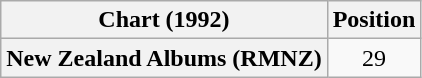<table class="wikitable plainrowheaders" style="text-align:center">
<tr>
<th scope="col">Chart (1992)</th>
<th scope="col">Position</th>
</tr>
<tr>
<th scope="row">New Zealand Albums (RMNZ)</th>
<td>29</td>
</tr>
</table>
